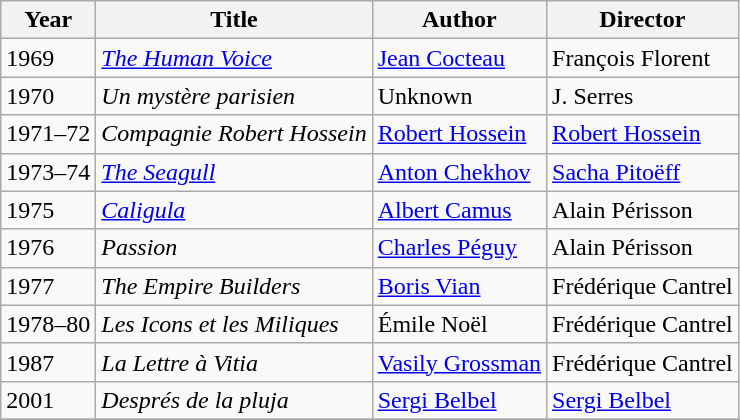<table class="wikitable">
<tr>
<th>Year</th>
<th>Title</th>
<th>Author</th>
<th>Director</th>
</tr>
<tr>
<td>1969</td>
<td><em><a href='#'>The Human Voice</a></em></td>
<td><a href='#'>Jean Cocteau</a></td>
<td>François Florent</td>
</tr>
<tr>
<td>1970</td>
<td><em>Un mystère parisien</em></td>
<td>Unknown</td>
<td>J. Serres</td>
</tr>
<tr>
<td>1971–72</td>
<td><em>Compagnie Robert Hossein</em></td>
<td><a href='#'>Robert Hossein</a></td>
<td><a href='#'>Robert Hossein</a></td>
</tr>
<tr>
<td>1973–74</td>
<td><em><a href='#'>The Seagull</a></em></td>
<td><a href='#'>Anton Chekhov</a></td>
<td><a href='#'>Sacha Pitoëff</a></td>
</tr>
<tr>
<td>1975</td>
<td><em><a href='#'>Caligula</a></em></td>
<td><a href='#'>Albert Camus</a></td>
<td>Alain Périsson</td>
</tr>
<tr>
<td>1976</td>
<td><em>Passion</em></td>
<td><a href='#'>Charles Péguy</a></td>
<td>Alain Périsson</td>
</tr>
<tr>
<td>1977</td>
<td><em>The Empire Builders</em></td>
<td><a href='#'>Boris Vian</a></td>
<td>Frédérique Cantrel</td>
</tr>
<tr>
<td>1978–80</td>
<td><em>Les Icons et les Miliques</em></td>
<td>Émile Noël</td>
<td>Frédérique Cantrel</td>
</tr>
<tr>
<td>1987</td>
<td><em>La Lettre à Vitia</em></td>
<td><a href='#'>Vasily Grossman</a></td>
<td>Frédérique Cantrel</td>
</tr>
<tr>
<td>2001</td>
<td><em>Després de la pluja</em></td>
<td><a href='#'>Sergi Belbel</a></td>
<td><a href='#'>Sergi Belbel</a></td>
</tr>
<tr>
</tr>
</table>
